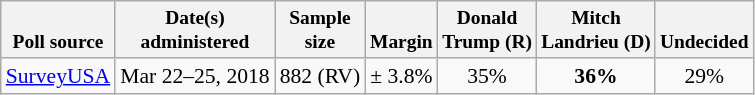<table class="wikitable" style="font-size:90%;text-align:center;">
<tr valign=bottom style="font-size:90%;">
<th>Poll source</th>
<th>Date(s)<br>administered</th>
<th>Sample<br>size</th>
<th>Margin<br></th>
<th>Donald<br>Trump (R)</th>
<th>Mitch<br>Landrieu (D)</th>
<th>Undecided</th>
</tr>
<tr>
<td style="text-align:left;"><a href='#'>SurveyUSA</a></td>
<td>Mar 22–25, 2018</td>
<td>882 (RV)</td>
<td>± 3.8%</td>
<td>35%</td>
<td><strong>36%</strong></td>
<td>29%</td>
</tr>
</table>
